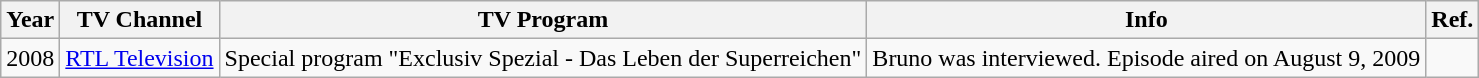<table class="wikitable">
<tr>
<th>Year</th>
<th>TV Channel</th>
<th>TV Program</th>
<th>Info</th>
<th>Ref.</th>
</tr>
<tr>
<td>2008</td>
<td> <a href='#'>RTL Television</a></td>
<td>Special program "Exclusiv Spezial - Das Leben der Superreichen"</td>
<td>Bruno was interviewed. Episode aired on August 9, 2009</td>
<td></td>
</tr>
</table>
